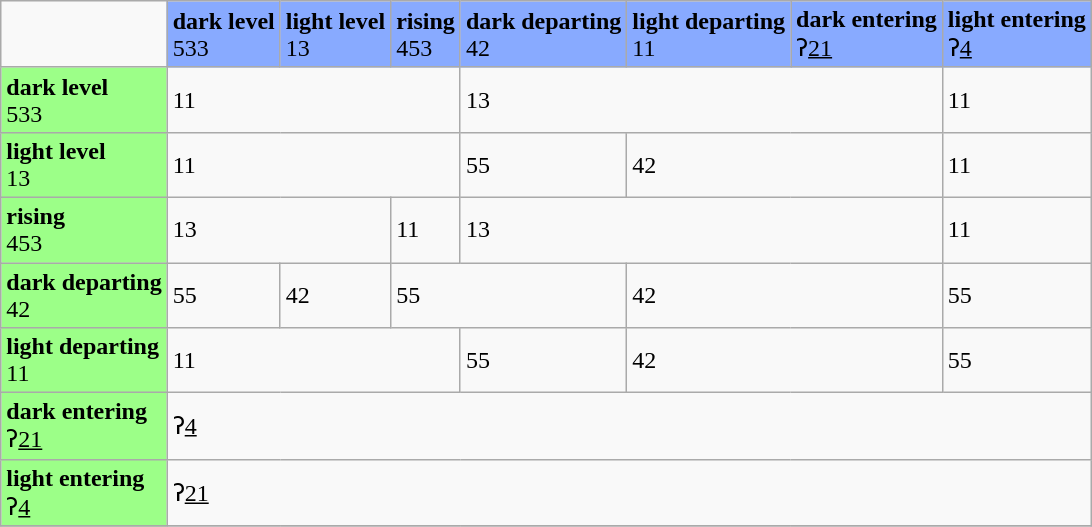<table class=wikitable>
<tr>
<td></td>
<td bgcolor="#88AAFF"><strong>dark level</strong><br>533</td>
<td bgcolor="#88AAFF"><strong>light level</strong><br>13</td>
<td bgcolor="#88AAFF"><strong>rising</strong><br>453</td>
<td bgcolor="#88AAFF"><strong>dark departing</strong><br>42</td>
<td bgcolor="#88AAFF"><strong>light departing</strong><br>11</td>
<td bgcolor="#88AAFF"><strong>dark entering</strong><br>ʔ<u>21</u></td>
<td bgcolor="#88AAFF"><strong>light entering</strong><br>ʔ<u>4</u></td>
</tr>
<tr>
<td bgcolor="#9CFF88"><strong>dark level</strong><br>533</td>
<td colspan="3">11</td>
<td colspan="3">13</td>
<td>11</td>
</tr>
<tr>
<td bgcolor="#9CFF88"><strong>light level</strong><br>13</td>
<td colspan="3">11</td>
<td>55</td>
<td colspan="2">42</td>
<td>11</td>
</tr>
<tr>
<td bgcolor="#9CFF88"><strong>rising</strong><br>453</td>
<td colspan="2">13</td>
<td>11</td>
<td colspan="3">13</td>
<td>11</td>
</tr>
<tr>
<td bgcolor="#9CFF88"><strong>dark departing</strong><br>42</td>
<td>55</td>
<td>42</td>
<td colspan="2">55</td>
<td colspan="2">42</td>
<td>55</td>
</tr>
<tr>
<td bgcolor="#9CFF88"><strong>light departing</strong><br>11</td>
<td colspan="3">11</td>
<td>55</td>
<td colspan="2">42</td>
<td>55</td>
</tr>
<tr>
<td bgcolor="#9CFF88"><strong>dark entering</strong><br>ʔ<u>21</u></td>
<td colspan="7">ʔ<u>4</u></td>
</tr>
<tr>
<td bgcolor="#9CFF88"><strong>light entering</strong><br>ʔ<u>4</u></td>
<td colspan="7">ʔ<u>21</u></td>
</tr>
<tr>
</tr>
</table>
